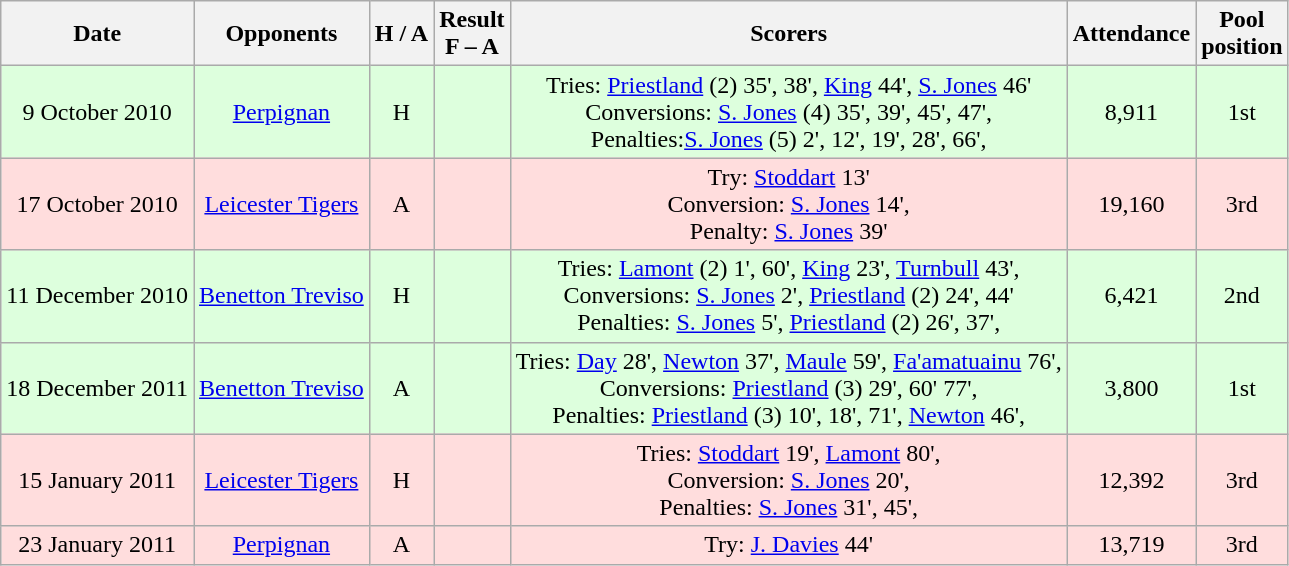<table class="wikitable" style="text-align:center">
<tr>
<th>Date</th>
<th>Opponents</th>
<th>H / A</th>
<th>Result<br>F – A</th>
<th>Scorers</th>
<th>Attendance</th>
<th>Pool<br>position</th>
</tr>
<tr bgcolor="ddffdd">
<td>9 October 2010</td>
<td><a href='#'>Perpignan</a></td>
<td>H</td>
<td> </td>
<td>Tries: <a href='#'>Priestland</a> (2) 35', 38', <a href='#'>King</a> 44', <a href='#'>S. Jones</a> 46' <br> Conversions: <a href='#'>S. Jones</a> (4) 35', 39', 45', 47', <br> Penalties:<a href='#'>S. Jones</a> (5) 2', 12', 19', 28', 66',</td>
<td>8,911</td>
<td>1st</td>
</tr>
<tr bgcolor="ffdddd">
<td>17 October 2010</td>
<td><a href='#'>Leicester Tigers</a></td>
<td>A</td>
<td> </td>
<td>Try: <a href='#'>Stoddart</a> 13' <br> Conversion: <a href='#'>S. Jones</a> 14', <br> Penalty: <a href='#'>S. Jones</a> 39'</td>
<td>19,160</td>
<td>3rd</td>
</tr>
<tr bgcolor="ddffdd">
<td>11 December 2010</td>
<td><a href='#'>Benetton Treviso</a></td>
<td>H</td>
<td> </td>
<td>Tries: <a href='#'>Lamont</a> (2) 1', 60', <a href='#'>King</a> 23', <a href='#'>Turnbull</a> 43', <br> Conversions: <a href='#'>S. Jones</a> 2', <a href='#'>Priestland</a> (2) 24', 44' <br> Penalties: <a href='#'>S. Jones</a> 5', <a href='#'>Priestland</a> (2) 26', 37',</td>
<td>6,421</td>
<td>2nd</td>
</tr>
<tr bgcolor="ddffdd">
<td>18 December 2011</td>
<td><a href='#'>Benetton Treviso</a></td>
<td>A</td>
<td> </td>
<td>Tries: <a href='#'>Day</a> 28', <a href='#'>Newton</a> 37', <a href='#'>Maule</a> 59', <a href='#'>Fa'amatuainu</a> 76', <br> Conversions: <a href='#'>Priestland</a> (3) 29', 60' 77', <br> Penalties: <a href='#'>Priestland</a> (3) 10', 18', 71', <a href='#'>Newton</a> 46',</td>
<td>3,800</td>
<td>1st</td>
</tr>
<tr bgcolor="ffdddd">
<td>15 January 2011</td>
<td><a href='#'>Leicester Tigers</a></td>
<td>H</td>
<td> </td>
<td>Tries: <a href='#'>Stoddart</a> 19', <a href='#'>Lamont</a> 80', <br> Conversion: <a href='#'>S. Jones</a> 20', <br> Penalties: <a href='#'>S. Jones</a> 31', 45',</td>
<td>12,392</td>
<td>3rd</td>
</tr>
<tr bgcolor="ffdddd">
<td>23 January 2011</td>
<td><a href='#'>Perpignan</a></td>
<td>A</td>
<td> </td>
<td>Try: <a href='#'>J. Davies</a> 44'</td>
<td>13,719</td>
<td>3rd</td>
</tr>
</table>
